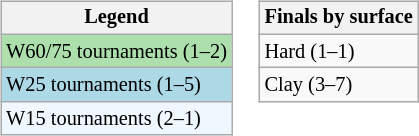<table>
<tr valign=top>
<td><br><table class="wikitable" style="font-size:85%">
<tr>
<th>Legend</th>
</tr>
<tr style="background:#addfad;">
<td>W60/75 tournaments (1–2)</td>
</tr>
<tr style="background:lightblue;">
<td>W25 tournaments (1–5)</td>
</tr>
<tr style="background:#f0f8ff;">
<td>W15 tournaments (2–1)</td>
</tr>
</table>
</td>
<td><br><table class="wikitable" style="font-size:85%">
<tr>
<th>Finals by surface</th>
</tr>
<tr>
<td>Hard (1–1)</td>
</tr>
<tr>
<td>Clay (3–7)</td>
</tr>
</table>
</td>
</tr>
</table>
